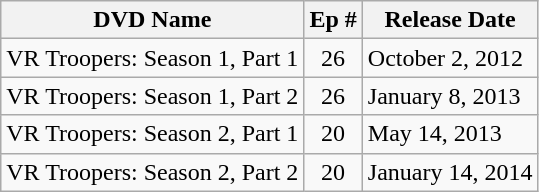<table class="wikitable">
<tr>
<th>DVD Name</th>
<th>Ep #</th>
<th>Release Date</th>
</tr>
<tr>
<td>VR Troopers: Season 1, Part 1</td>
<td style="text-align:center;">26</td>
<td>October 2, 2012</td>
</tr>
<tr>
<td>VR Troopers: Season 1, Part 2</td>
<td style="text-align:center;">26</td>
<td>January 8, 2013</td>
</tr>
<tr>
<td>VR Troopers: Season 2, Part 1</td>
<td style="text-align:center;">20</td>
<td>May 14, 2013</td>
</tr>
<tr>
<td>VR Troopers: Season 2, Part 2</td>
<td style="text-align:center;">20</td>
<td>January 14, 2014</td>
</tr>
</table>
